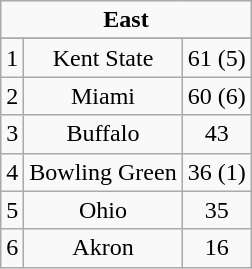<table class="wikitable" style="display: inline-table;">
<tr align="center">
<td align="center" Colspan="3"><strong>East</strong></td>
</tr>
<tr align="center">
</tr>
<tr align="center">
<td>1</td>
<td>Kent State</td>
<td>61 (5)</td>
</tr>
<tr align="center">
<td>2</td>
<td>Miami</td>
<td>60 (6)</td>
</tr>
<tr align="center">
<td>3</td>
<td>Buffalo</td>
<td>43</td>
</tr>
<tr align="center">
<td>4</td>
<td>Bowling Green</td>
<td>36 (1)</td>
</tr>
<tr align="center">
<td>5</td>
<td>Ohio</td>
<td>35</td>
</tr>
<tr align="center">
<td>6</td>
<td>Akron</td>
<td>16</td>
</tr>
</table>
